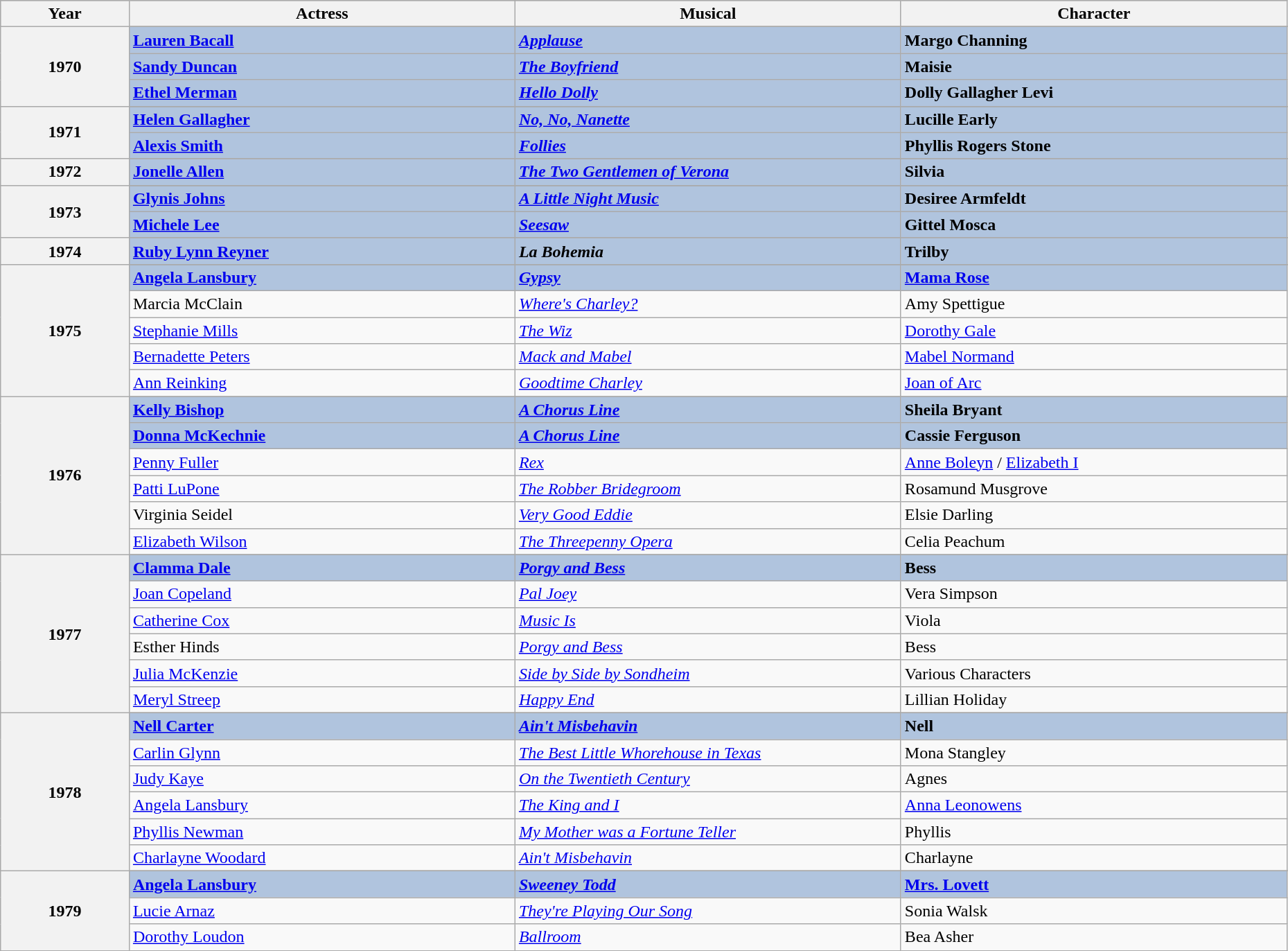<table class="wikitable" style="width:98%;">
<tr style="background:#bebebe;">
<th style="width:10%;">Year</th>
<th style="width:30%;">Actress</th>
<th style="width:30%;">Musical</th>
<th style="width:30%;">Character</th>
</tr>
<tr>
<th rowspan="4">1970</th>
</tr>
<tr style="background:#B0C4DE;">
<td><strong><a href='#'>Lauren Bacall</a></strong></td>
<td><strong><em><a href='#'>Applause</a></em></strong></td>
<td><strong>Margo Channing </strong></td>
</tr>
<tr style="background:#B0C4DE;">
<td><strong><a href='#'>Sandy Duncan</a></strong></td>
<td><strong><em><a href='#'>The Boyfriend</a></em></strong></td>
<td><strong>Maisie </strong></td>
</tr>
<tr style="background:#B0C4DE;">
<td><strong><a href='#'>Ethel Merman</a></strong></td>
<td><strong><em><a href='#'>Hello Dolly</a></em></strong></td>
<td><strong>Dolly Gallagher Levi</strong></td>
</tr>
<tr>
<th rowspan="3">1971</th>
</tr>
<tr style="background:#B0C4DE;">
<td><strong><a href='#'>Helen Gallagher</a></strong></td>
<td><strong><em><a href='#'>No, No, Nanette</a></em></strong></td>
<td><strong>Lucille Early </strong></td>
</tr>
<tr style="background:#B0C4DE;">
<td><strong><a href='#'>Alexis Smith</a></strong></td>
<td><strong><em><a href='#'>Follies</a></em></strong></td>
<td><strong>Phyllis Rogers Stone </strong></td>
</tr>
<tr>
<th rowspan="2">1972</th>
</tr>
<tr style="background:#B0C4DE;">
<td><strong><a href='#'>Jonelle Allen</a></strong></td>
<td><strong><em><a href='#'>The Two Gentlemen of Verona</a></em></strong></td>
<td><strong>Silvia </strong></td>
</tr>
<tr>
<th rowspan="3">1973</th>
</tr>
<tr style="background:#B0C4DE;">
<td><strong><a href='#'>Glynis Johns</a></strong></td>
<td><strong><em><a href='#'>A Little Night Music</a></em></strong></td>
<td><strong>Desiree Armfeldt </strong></td>
</tr>
<tr style="background:#B0C4DE;">
<td><strong><a href='#'>Michele Lee</a></strong></td>
<td><strong><em><a href='#'>Seesaw</a></em></strong></td>
<td><strong>Gittel Mosca </strong></td>
</tr>
<tr>
<th rowspan="2">1974</th>
</tr>
<tr style="background:#B0C4DE;">
<td><strong><a href='#'>Ruby Lynn Reyner</a></strong></td>
<td><strong><em>La Bohemia</em></strong></td>
<td><strong>Trilby</strong></td>
</tr>
<tr>
<th rowspan="6">1975</th>
</tr>
<tr style="background:#B0C4DE;">
<td><strong><a href='#'>Angela Lansbury</a></strong></td>
<td><strong><em><a href='#'>Gypsy</a></em></strong></td>
<td><strong><a href='#'>Mama Rose</a> </strong></td>
</tr>
<tr>
<td>Marcia McClain</td>
<td><em><a href='#'>Where's Charley?</a></em></td>
<td>Amy Spettigue</td>
</tr>
<tr>
<td><a href='#'>Stephanie Mills</a></td>
<td><em><a href='#'>The Wiz</a></em></td>
<td><a href='#'>Dorothy Gale</a></td>
</tr>
<tr>
<td><a href='#'>Bernadette Peters</a></td>
<td><em><a href='#'>Mack and Mabel</a></em></td>
<td><a href='#'>Mabel Normand</a></td>
</tr>
<tr>
<td><a href='#'>Ann Reinking</a></td>
<td><em><a href='#'>Goodtime Charley</a></em></td>
<td><a href='#'>Joan of Arc</a></td>
</tr>
<tr>
<th rowspan="7">1976</th>
</tr>
<tr style="background:#B0C4DE;">
<td><strong><a href='#'>Kelly Bishop</a></strong></td>
<td><strong><em><a href='#'>A Chorus Line</a></em></strong></td>
<td><strong>Sheila Bryant </strong></td>
</tr>
<tr style="background:#B0C4DE;">
<td><strong><a href='#'>Donna McKechnie</a></strong></td>
<td><strong><em><a href='#'>A Chorus Line</a></em></strong></td>
<td><strong>Cassie Ferguson </strong></td>
</tr>
<tr>
<td><a href='#'>Penny Fuller</a></td>
<td><em><a href='#'>Rex</a></em></td>
<td><a href='#'>Anne Boleyn</a> / <a href='#'>Elizabeth I</a></td>
</tr>
<tr>
<td><a href='#'>Patti LuPone</a></td>
<td><em><a href='#'>The Robber Bridegroom</a></em></td>
<td>Rosamund Musgrove</td>
</tr>
<tr>
<td>Virginia Seidel</td>
<td><em><a href='#'>Very Good Eddie</a></em></td>
<td>Elsie Darling</td>
</tr>
<tr>
<td><a href='#'>Elizabeth Wilson</a></td>
<td><em><a href='#'>The Threepenny Opera</a></em></td>
<td>Celia Peachum</td>
</tr>
<tr>
<th rowspan="7">1977</th>
</tr>
<tr style="background:#B0C4DE;">
<td><strong><a href='#'>Clamma Dale</a></strong></td>
<td><strong><em><a href='#'>Porgy and Bess</a></em></strong></td>
<td><strong>Bess </strong></td>
</tr>
<tr>
<td><a href='#'>Joan Copeland</a></td>
<td><em><a href='#'>Pal Joey</a></em></td>
<td>Vera Simpson</td>
</tr>
<tr>
<td><a href='#'>Catherine Cox</a></td>
<td><em><a href='#'>Music Is</a></em></td>
<td>Viola</td>
</tr>
<tr>
<td>Esther Hinds</td>
<td><em><a href='#'>Porgy and Bess</a></em></td>
<td>Bess</td>
</tr>
<tr>
<td><a href='#'>Julia McKenzie</a></td>
<td><em><a href='#'>Side by Side by Sondheim</a></em></td>
<td>Various Characters</td>
</tr>
<tr>
<td><a href='#'>Meryl Streep</a></td>
<td><em><a href='#'>Happy End</a></em></td>
<td>Lillian Holiday</td>
</tr>
<tr>
<th rowspan="7">1978</th>
</tr>
<tr style="background:#B0C4DE;">
<td><strong><a href='#'>Nell Carter</a></strong></td>
<td><strong><em><a href='#'>Ain't Misbehavin</a></em></strong></td>
<td><strong>Nell </strong></td>
</tr>
<tr>
<td><a href='#'>Carlin Glynn</a></td>
<td><em><a href='#'>The Best Little Whorehouse in Texas</a></em></td>
<td>Mona Stangley</td>
</tr>
<tr>
<td><a href='#'>Judy Kaye</a></td>
<td><em><a href='#'>On the Twentieth Century</a></em></td>
<td>Agnes</td>
</tr>
<tr>
<td><a href='#'>Angela Lansbury</a></td>
<td><em><a href='#'>The King and I</a></em></td>
<td><a href='#'>Anna Leonowens</a></td>
</tr>
<tr>
<td><a href='#'>Phyllis Newman</a></td>
<td><em><a href='#'>My Mother was a Fortune Teller</a></em></td>
<td>Phyllis</td>
</tr>
<tr>
<td><a href='#'>Charlayne Woodard</a></td>
<td><em><a href='#'>Ain't Misbehavin</a></em></td>
<td>Charlayne</td>
</tr>
<tr>
<th rowspan="4">1979</th>
</tr>
<tr style="background:#B0C4DE;">
<td><strong><a href='#'>Angela Lansbury</a></strong></td>
<td><strong><em><a href='#'>Sweeney Todd</a></em></strong></td>
<td><strong><a href='#'>Mrs. Lovett</a> </strong></td>
</tr>
<tr>
<td><a href='#'>Lucie Arnaz</a></td>
<td><em><a href='#'>They're Playing Our Song</a></em></td>
<td>Sonia Walsk</td>
</tr>
<tr>
<td><a href='#'>Dorothy Loudon</a></td>
<td><em><a href='#'>Ballroom</a></em></td>
<td>Bea Asher</td>
</tr>
</table>
